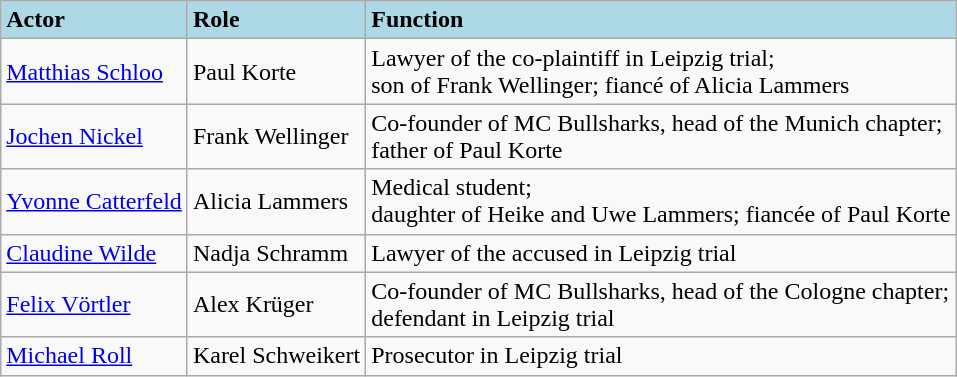<table class="wikitable">
<tr>
<td bgcolor="#add8e6"><strong>Actor</strong></td>
<td bgcolor="#add8e6"><strong>Role</strong></td>
<td bgcolor="#add8e6"><strong>Function</strong></td>
</tr>
<tr>
<td><a href='#'>Matthias Schloo</a></td>
<td>Paul Korte</td>
<td>Lawyer of the co-plaintiff in Leipzig trial;<br>son of Frank Wellinger; fiancé of Alicia Lammers</td>
</tr>
<tr>
<td><a href='#'>Jochen Nickel</a></td>
<td>Frank Wellinger</td>
<td>Co-founder of MC Bullsharks, head of the Munich chapter;<br>father of Paul Korte</td>
</tr>
<tr>
<td><a href='#'>Yvonne Catterfeld</a></td>
<td>Alicia Lammers</td>
<td>Medical student;<br>daughter of Heike and Uwe Lammers; fiancée of Paul Korte</td>
</tr>
<tr>
<td><a href='#'>Claudine Wilde</a></td>
<td>Nadja Schramm</td>
<td>Lawyer of the accused in Leipzig trial</td>
</tr>
<tr>
<td><a href='#'>Felix Vörtler</a></td>
<td>Alex Krüger</td>
<td>Co-founder of MC Bullsharks, head of the Cologne chapter;<br>defendant in Leipzig trial</td>
</tr>
<tr>
<td><a href='#'>Michael Roll</a></td>
<td>Karel Schweikert</td>
<td>Prosecutor in Leipzig trial</td>
</tr>
</table>
